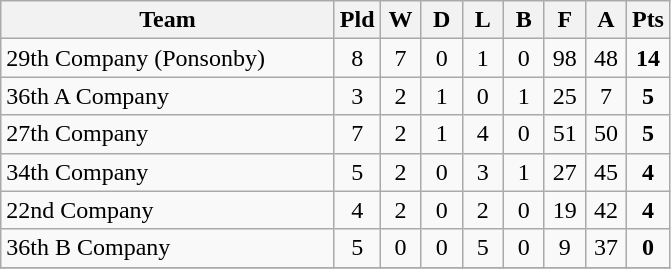<table class="wikitable" style="text-align:center;">
<tr>
<th width=215>Team</th>
<th width=20 abbr="Played">Pld</th>
<th width=20 abbr="Won">W</th>
<th width=20 abbr="Drawn">D</th>
<th width=20 abbr="Lost">L</th>
<th width=20 abbr="Bye">B</th>
<th width=20 abbr="For">F</th>
<th width=20 abbr="Against">A</th>
<th width=20 abbr="Points">Pts</th>
</tr>
<tr>
<td style="text-align:left;">29th Company (Ponsonby)</td>
<td>8</td>
<td>7</td>
<td>0</td>
<td>1</td>
<td>0</td>
<td>98</td>
<td>48</td>
<td><strong>14</strong></td>
</tr>
<tr>
<td style="text-align:left;">36th A Company</td>
<td>3</td>
<td>2</td>
<td>1</td>
<td>0</td>
<td>1</td>
<td>25</td>
<td>7</td>
<td><strong>5</strong></td>
</tr>
<tr>
<td style="text-align:left;">27th Company</td>
<td>7</td>
<td>2</td>
<td>1</td>
<td>4</td>
<td>0</td>
<td>51</td>
<td>50</td>
<td><strong>5</strong></td>
</tr>
<tr>
<td style="text-align:left;">34th Company</td>
<td>5</td>
<td>2</td>
<td>0</td>
<td>3</td>
<td>1</td>
<td>27</td>
<td>45</td>
<td><strong>4</strong></td>
</tr>
<tr>
<td style="text-align:left;">22nd Company</td>
<td>4</td>
<td>2</td>
<td>0</td>
<td>2</td>
<td>0</td>
<td>19</td>
<td>42</td>
<td><strong>4</strong></td>
</tr>
<tr>
<td style="text-align:left;">36th B Company</td>
<td>5</td>
<td>0</td>
<td>0</td>
<td>5</td>
<td>0</td>
<td>9</td>
<td>37</td>
<td><strong>0</strong></td>
</tr>
<tr>
</tr>
</table>
